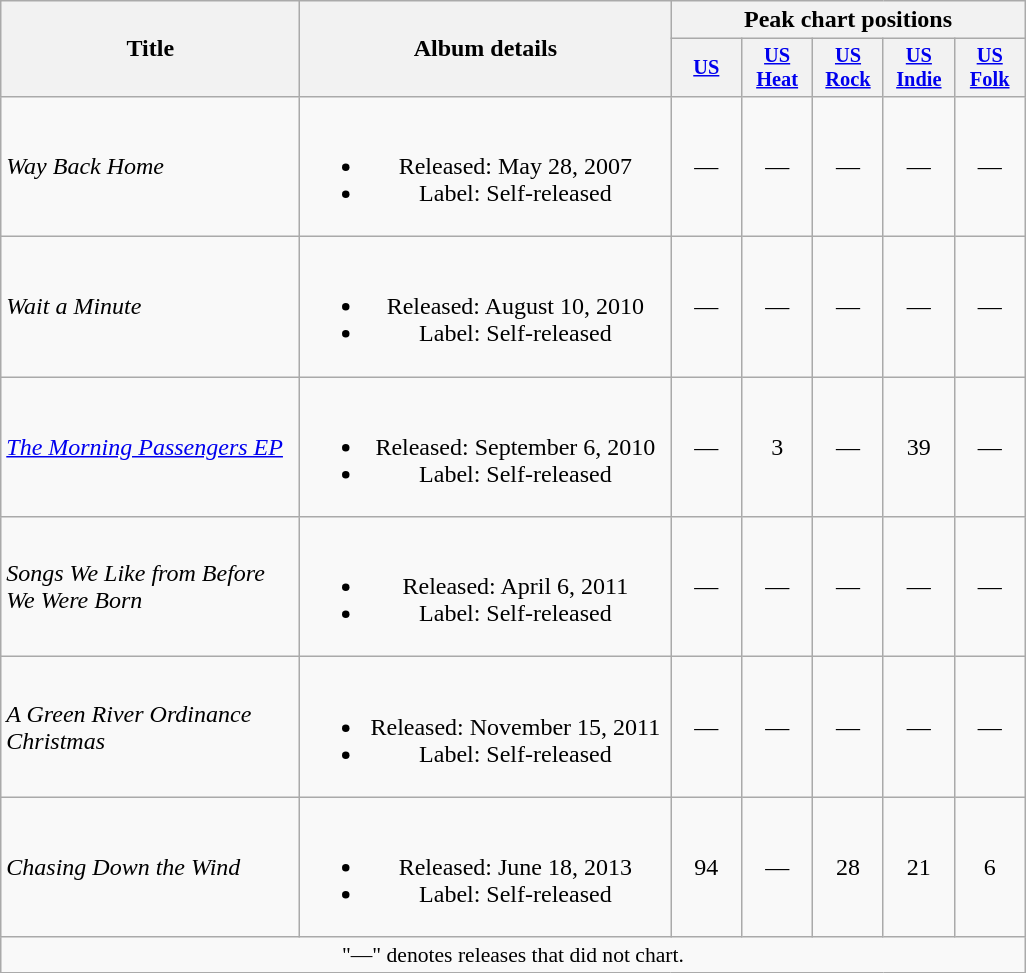<table class="wikitable plainrowheaders" style="text-align:center;" border="1">
<tr>
<th scope="col" rowspan="2" style="width:12em;">Title</th>
<th scope="col" rowspan="2" style="width:15em;">Album details</th>
<th scope="col" colspan="5">Peak chart positions</th>
</tr>
<tr>
<th scope="col" style="width:3em;font-size:85%;"><a href='#'>US</a><br></th>
<th scope="col" style="width:3em;font-size:85%;"><a href='#'>US<br>Heat</a><br></th>
<th scope="col" style="width:3em;font-size:85%;"><a href='#'>US<br>Rock</a><br></th>
<th scope="col" style="width:3em;font-size:85%;"><a href='#'>US<br>Indie</a><br></th>
<th scope="col" style="width:3em;font-size:85%;"><a href='#'>US<br>Folk</a><br></th>
</tr>
<tr>
<td style= "text-align: left;"><em>Way Back Home</em></td>
<td><br><ul><li>Released: May 28, 2007</li><li>Label: Self-released</li></ul></td>
<td>—</td>
<td>—</td>
<td>—</td>
<td>—</td>
<td>—</td>
</tr>
<tr>
<td style= "text-align: left;"><em>Wait a Minute</em></td>
<td><br><ul><li>Released: August 10, 2010</li><li>Label: Self-released</li></ul></td>
<td>—</td>
<td>—</td>
<td>—</td>
<td>—</td>
<td>—</td>
</tr>
<tr>
<td style= "text-align: left;"><em><a href='#'>The Morning Passengers EP</a></em></td>
<td><br><ul><li>Released: September 6, 2010</li><li>Label: Self-released</li></ul></td>
<td>—</td>
<td>3</td>
<td>—</td>
<td>39</td>
<td>—</td>
</tr>
<tr>
<td style= "text-align: left;"><em>Songs We Like from Before We Were Born</em></td>
<td><br><ul><li>Released: April 6, 2011</li><li>Label: Self-released</li></ul></td>
<td>—</td>
<td>—</td>
<td>—</td>
<td>—</td>
<td>—</td>
</tr>
<tr>
<td style= "text-align: left;"><em>A Green River Ordinance Christmas</em></td>
<td><br><ul><li>Released: November 15, 2011</li><li>Label: Self-released</li></ul></td>
<td>—</td>
<td>—</td>
<td>—</td>
<td>—</td>
<td>—</td>
</tr>
<tr>
<td style= "text-align: left;"><em>Chasing Down the Wind</em></td>
<td><br><ul><li>Released: June 18, 2013</li><li>Label:  Self-released</li></ul></td>
<td>94</td>
<td>—</td>
<td>28</td>
<td>21</td>
<td>6</td>
</tr>
<tr>
<td colspan="14" style="text-align:center; font-size:90%;">"—" denotes releases that did not chart.</td>
</tr>
</table>
